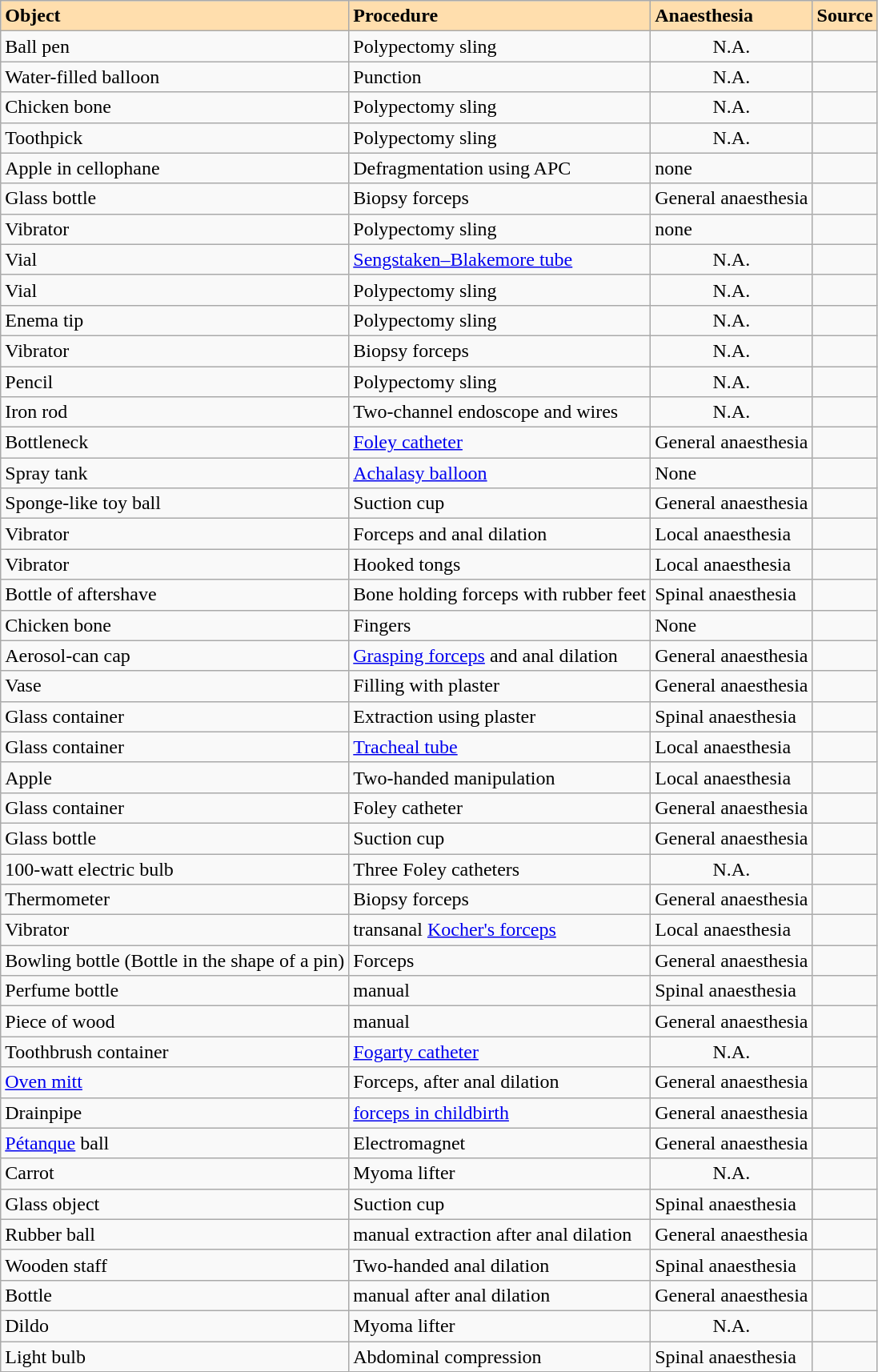<table class="wikitable sortable">
<tr>
<th style="background-color:#FFDEAD; text-align:left;">Object</th>
<th style="background-color:#FFDEAD; text-align:left;">Procedure</th>
<th style="background-color:#FFDEAD; text-align:left;">Anaesthesia</th>
<th style="background-color:#FFDEAD; text-align:left;" class="unsortable">Source</th>
</tr>
<tr>
<td>Ball pen</td>
<td>Polypectomy sling</td>
<td align="center">N.A.</td>
<td></td>
</tr>
<tr>
<td>Water-filled balloon</td>
<td>Punction</td>
<td align="center">N.A.</td>
<td></td>
</tr>
<tr>
<td>Chicken bone</td>
<td>Polypectomy sling</td>
<td align="center">N.A.</td>
<td></td>
</tr>
<tr>
<td>Toothpick</td>
<td>Polypectomy sling</td>
<td align="center">N.A.</td>
<td></td>
</tr>
<tr>
<td>Apple in cellophane</td>
<td>Defragmentation using APC</td>
<td>none</td>
<td></td>
</tr>
<tr>
<td>Glass bottle</td>
<td>Biopsy forceps</td>
<td>General anaesthesia</td>
<td></td>
</tr>
<tr>
<td>Vibrator</td>
<td>Polypectomy sling</td>
<td>none</td>
<td></td>
</tr>
<tr>
<td>Vial</td>
<td><a href='#'>Sengstaken–Blakemore tube</a></td>
<td align="center">N.A.</td>
<td></td>
</tr>
<tr>
<td>Vial</td>
<td>Polypectomy sling</td>
<td align="center">N.A.</td>
<td></td>
</tr>
<tr>
<td>Enema tip</td>
<td>Polypectomy sling</td>
<td align="center">N.A.</td>
<td></td>
</tr>
<tr>
<td>Vibrator</td>
<td>Biopsy forceps</td>
<td align="center">N.A.</td>
<td></td>
</tr>
<tr>
<td>Pencil</td>
<td>Polypectomy sling</td>
<td align="center">N.A.</td>
<td></td>
</tr>
<tr>
<td>Iron rod</td>
<td>Two-channel endoscope and wires</td>
<td align="center">N.A.</td>
<td></td>
</tr>
<tr>
<td>Bottleneck</td>
<td><a href='#'>Foley catheter</a></td>
<td>General anaesthesia</td>
<td></td>
</tr>
<tr>
<td>Spray tank</td>
<td><a href='#'>Achalasy balloon</a></td>
<td>None</td>
<td></td>
</tr>
<tr>
<td>Sponge-like toy ball</td>
<td>Suction cup</td>
<td>General anaesthesia</td>
<td></td>
</tr>
<tr>
<td>Vibrator</td>
<td>Forceps and anal dilation</td>
<td>Local anaesthesia</td>
<td></td>
</tr>
<tr>
<td>Vibrator</td>
<td>Hooked tongs</td>
<td>Local anaesthesia</td>
<td></td>
</tr>
<tr>
<td>Bottle of aftershave</td>
<td>Bone holding forceps with rubber feet</td>
<td>Spinal anaesthesia</td>
<td></td>
</tr>
<tr>
<td>Chicken bone</td>
<td>Fingers</td>
<td>None</td>
<td></td>
</tr>
<tr>
<td>Aerosol-can cap</td>
<td><a href='#'>Grasping forceps</a> and anal dilation</td>
<td>General anaesthesia</td>
<td></td>
</tr>
<tr>
<td>Vase</td>
<td>Filling with plaster</td>
<td>General anaesthesia</td>
<td></td>
</tr>
<tr>
<td>Glass container</td>
<td>Extraction using plaster</td>
<td>Spinal anaesthesia</td>
<td></td>
</tr>
<tr>
<td>Glass container</td>
<td><a href='#'>Tracheal tube</a></td>
<td>Local anaesthesia</td>
<td></td>
</tr>
<tr>
<td>Apple</td>
<td>Two-handed manipulation</td>
<td>Local anaesthesia</td>
<td></td>
</tr>
<tr>
<td>Glass container</td>
<td>Foley catheter</td>
<td>General anaesthesia</td>
<td></td>
</tr>
<tr>
<td>Glass bottle</td>
<td>Suction cup</td>
<td>General anaesthesia</td>
<td></td>
</tr>
<tr>
<td>100-watt electric bulb</td>
<td>Three Foley catheters</td>
<td align="center">N.A.</td>
<td></td>
</tr>
<tr>
<td>Thermometer</td>
<td>Biopsy forceps</td>
<td>General anaesthesia</td>
<td></td>
</tr>
<tr>
<td>Vibrator</td>
<td>transanal <a href='#'>Kocher's forceps</a></td>
<td>Local anaesthesia</td>
<td></td>
</tr>
<tr>
<td>Bowling bottle (Bottle in the shape of a pin)</td>
<td>Forceps</td>
<td>General anaesthesia</td>
<td></td>
</tr>
<tr>
<td>Perfume bottle</td>
<td>manual</td>
<td>Spinal anaesthesia</td>
<td></td>
</tr>
<tr>
<td>Piece of wood</td>
<td>manual</td>
<td>General anaesthesia</td>
<td></td>
</tr>
<tr>
<td>Toothbrush container</td>
<td><a href='#'>Fogarty catheter</a></td>
<td align="center">N.A.</td>
<td></td>
</tr>
<tr>
<td><a href='#'>Oven mitt</a></td>
<td>Forceps, after anal dilation</td>
<td>General anaesthesia</td>
<td></td>
</tr>
<tr>
<td>Drainpipe</td>
<td><a href='#'>forceps in childbirth</a></td>
<td>General anaesthesia</td>
<td></td>
</tr>
<tr>
<td><a href='#'>Pétanque</a> ball</td>
<td>Electromagnet</td>
<td>General anaesthesia</td>
<td></td>
</tr>
<tr>
<td>Carrot</td>
<td>Myoma lifter</td>
<td align="center">N.A.</td>
<td></td>
</tr>
<tr>
<td>Glass object</td>
<td>Suction cup</td>
<td>Spinal anaesthesia</td>
<td></td>
</tr>
<tr>
<td>Rubber ball</td>
<td>manual extraction after anal dilation</td>
<td>General anaesthesia</td>
<td></td>
</tr>
<tr>
<td>Wooden staff</td>
<td>Two-handed anal dilation</td>
<td>Spinal anaesthesia</td>
<td></td>
</tr>
<tr>
<td>Bottle</td>
<td>manual after anal dilation</td>
<td>General anaesthesia</td>
<td></td>
</tr>
<tr>
<td>Dildo</td>
<td>Myoma lifter</td>
<td align="center">N.A.</td>
<td></td>
</tr>
<tr>
<td>Light bulb</td>
<td>Abdominal compression</td>
<td>Spinal anaesthesia</td>
<td></td>
</tr>
</table>
